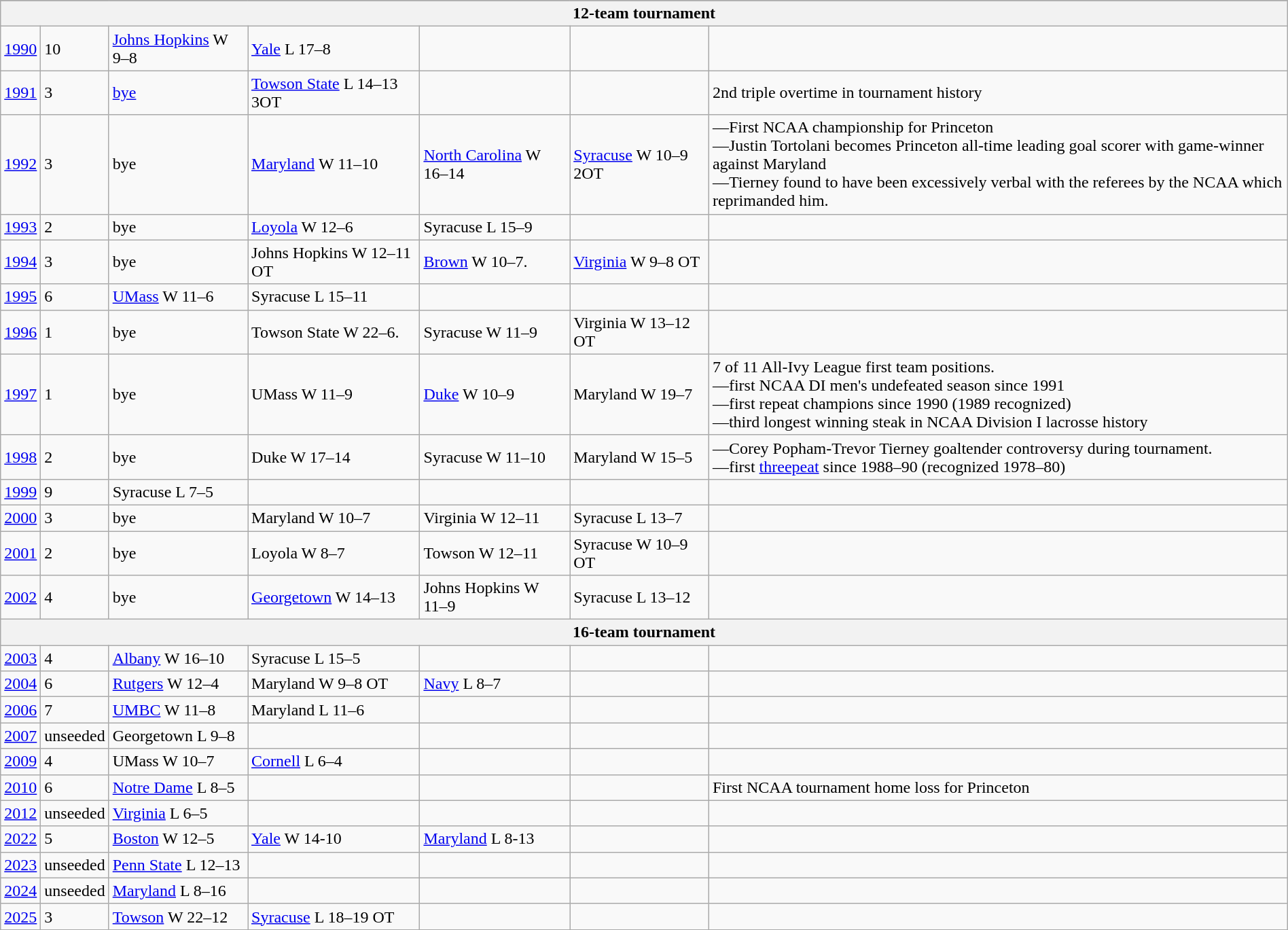<table class="wikitable sortable" style="width:100%;">
<tr>
</tr>
<tr>
<th colspan=7>12-team tournament</th>
</tr>
<tr>
<td><a href='#'>1990</a></td>
<td>10</td>
<td><a href='#'>Johns Hopkins</a> W 9–8</td>
<td><a href='#'>Yale</a> L 17–8</td>
<td></td>
<td></td>
<td></td>
</tr>
<tr>
<td><a href='#'>1991</a></td>
<td>3</td>
<td><a href='#'>bye</a></td>
<td><a href='#'>Towson State</a> L 14–13 3OT</td>
<td></td>
<td></td>
<td>2nd triple overtime in tournament history</td>
</tr>
<tr>
<td><a href='#'>1992</a></td>
<td>3</td>
<td>bye</td>
<td><a href='#'>Maryland</a> W 11–10</td>
<td><a href='#'>North Carolina</a> W 16–14</td>
<td><a href='#'>Syracuse</a> W 10–9 2OT</td>
<td>—First NCAA championship for Princeton<br>—Justin Tortolani becomes Princeton all-time leading goal scorer with game-winner against Maryland<br>—Tierney found to have been excessively verbal with the referees by the NCAA which reprimanded him.</td>
</tr>
<tr>
<td><a href='#'>1993</a></td>
<td>2</td>
<td>bye</td>
<td><a href='#'>Loyola</a> W 12–6</td>
<td>Syracuse L 15–9</td>
<td></td>
<td></td>
</tr>
<tr>
<td><a href='#'>1994</a></td>
<td>3</td>
<td>bye</td>
<td>Johns Hopkins W 12–11 OT</td>
<td><a href='#'>Brown</a> W 10–7.</td>
<td><a href='#'>Virginia</a> W 9–8 OT</td>
<td></td>
</tr>
<tr>
<td><a href='#'>1995</a></td>
<td>6</td>
<td><a href='#'>UMass</a> W 11–6</td>
<td>Syracuse L 15–11</td>
<td></td>
<td></td>
<td></td>
</tr>
<tr>
<td><a href='#'>1996</a></td>
<td>1</td>
<td>bye</td>
<td>Towson State W 22–6.</td>
<td>Syracuse W 11–9</td>
<td>Virginia W 13–12 OT</td>
<td></td>
</tr>
<tr>
<td><a href='#'>1997</a></td>
<td>1</td>
<td>bye</td>
<td>UMass W 11–9</td>
<td><a href='#'>Duke</a> W 10–9</td>
<td>Maryland W 19–7</td>
<td>7 of 11 All-Ivy League first team positions.<br>—first NCAA DI men's undefeated season since 1991<br>—first repeat champions since 1990 (1989 recognized)<br>—third longest winning steak in NCAA Division I lacrosse history</td>
</tr>
<tr>
<td><a href='#'>1998</a></td>
<td>2</td>
<td>bye</td>
<td>Duke W 17–14</td>
<td>Syracuse W 11–10</td>
<td>Maryland W 15–5</td>
<td>—Corey Popham-Trevor Tierney goaltender controversy during tournament.<br>—first <a href='#'>threepeat</a> since 1988–90 (recognized 1978–80)</td>
</tr>
<tr>
<td><a href='#'>1999</a></td>
<td>9</td>
<td>Syracuse L 7–5</td>
<td></td>
<td></td>
<td></td>
<td></td>
</tr>
<tr>
<td><a href='#'>2000</a></td>
<td>3</td>
<td>bye</td>
<td>Maryland W 10–7</td>
<td>Virginia W 12–11</td>
<td>Syracuse L 13–7</td>
<td></td>
</tr>
<tr>
<td><a href='#'>2001</a></td>
<td>2</td>
<td>bye</td>
<td>Loyola W 8–7</td>
<td>Towson W 12–11</td>
<td>Syracuse W 10–9 OT</td>
<td></td>
</tr>
<tr>
<td><a href='#'>2002</a></td>
<td>4</td>
<td>bye</td>
<td><a href='#'>Georgetown</a> W 14–13</td>
<td>Johns Hopkins W 11–9</td>
<td>Syracuse L 13–12</td>
<td></td>
</tr>
<tr>
<th colspan=7>16-team tournament</th>
</tr>
<tr>
<td><a href='#'>2003</a></td>
<td>4</td>
<td><a href='#'>Albany</a> W 16–10</td>
<td>Syracuse L 15–5</td>
<td></td>
<td></td>
<td></td>
</tr>
<tr>
<td><a href='#'>2004</a></td>
<td>6</td>
<td><a href='#'>Rutgers</a> W 12–4</td>
<td>Maryland W 9–8 OT</td>
<td><a href='#'>Navy</a> L 8–7</td>
<td></td>
<td></td>
</tr>
<tr>
<td><a href='#'>2006</a></td>
<td>7</td>
<td><a href='#'>UMBC</a> W 11–8</td>
<td>Maryland L 11–6</td>
<td></td>
<td></td>
<td></td>
</tr>
<tr>
<td><a href='#'>2007</a></td>
<td>unseeded</td>
<td>Georgetown L 9–8</td>
<td></td>
<td></td>
<td></td>
<td></td>
</tr>
<tr>
<td><a href='#'>2009</a></td>
<td>4</td>
<td>UMass W 10–7</td>
<td><a href='#'>Cornell</a> L 6–4</td>
<td></td>
<td></td>
<td></td>
</tr>
<tr>
<td><a href='#'>2010</a></td>
<td>6</td>
<td><a href='#'>Notre Dame</a> L 8–5</td>
<td></td>
<td></td>
<td></td>
<td>First NCAA tournament home loss for Princeton</td>
</tr>
<tr>
<td><a href='#'>2012</a></td>
<td>unseeded</td>
<td><a href='#'>Virginia</a> L 6–5</td>
<td></td>
<td></td>
<td></td>
<td></td>
</tr>
<tr>
<td><a href='#'>2022</a></td>
<td>5</td>
<td><a href='#'>Boston</a> W 12–5</td>
<td><a href='#'>Yale</a> W 14-10</td>
<td><a href='#'>Maryland</a> L 8-13</td>
<td></td>
<td></td>
</tr>
<tr>
<td><a href='#'>2023</a></td>
<td>unseeded</td>
<td><a href='#'>Penn State</a> L 12–13</td>
<td></td>
<td></td>
<td></td>
<td></td>
</tr>
<tr>
<td><a href='#'>2024</a></td>
<td>unseeded</td>
<td><a href='#'>Maryland</a> L 8–16</td>
<td></td>
<td></td>
<td></td>
<td></td>
</tr>
<tr>
<td><a href='#'>2025</a></td>
<td>3</td>
<td><a href='#'>Towson</a> W 22–12</td>
<td><a href='#'>Syracuse</a> L 18–19 OT</td>
<td></td>
<td></td>
<td></td>
</tr>
</table>
